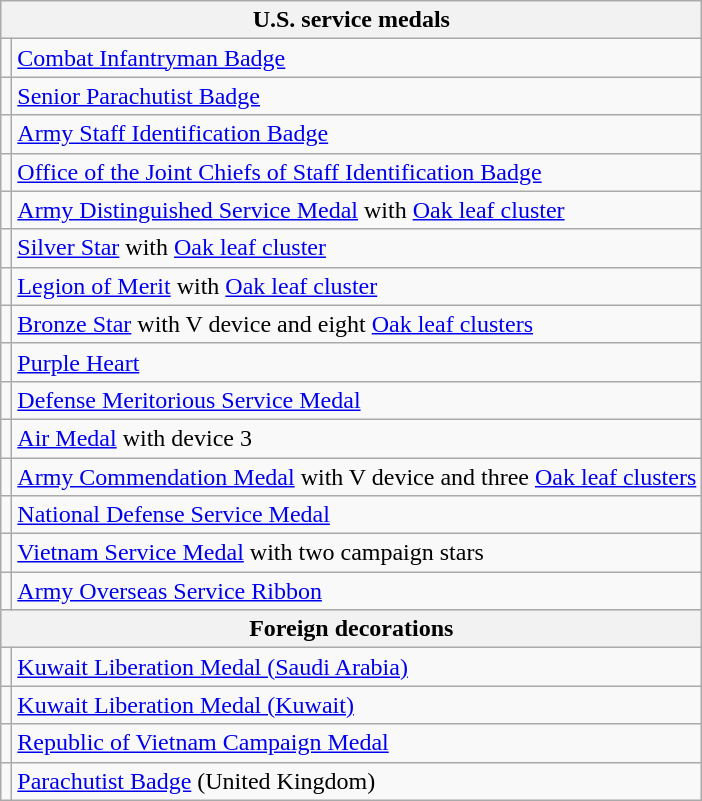<table class="wikitable">
<tr>
<th colspan="2"><strong>U.S. service medals</strong></th>
</tr>
<tr>
<td></td>
<td><a href='#'>Combat Infantryman Badge</a></td>
</tr>
<tr>
<td></td>
<td><a href='#'>Senior Parachutist Badge</a></td>
</tr>
<tr>
<td></td>
<td><a href='#'>Army Staff Identification Badge</a></td>
</tr>
<tr>
<td></td>
<td><a href='#'>Office of the Joint Chiefs of Staff Identification Badge</a></td>
</tr>
<tr>
<td></td>
<td><a href='#'>Army Distinguished Service Medal</a> with <a href='#'>Oak leaf cluster</a></td>
</tr>
<tr>
<td></td>
<td><a href='#'>Silver Star</a> with <a href='#'>Oak leaf cluster</a></td>
</tr>
<tr>
<td></td>
<td><a href='#'>Legion of Merit</a> with <a href='#'>Oak leaf cluster</a></td>
</tr>
<tr>
<td></td>
<td><a href='#'>Bronze Star</a> with V device and eight <a href='#'>Oak leaf clusters</a></td>
</tr>
<tr>
<td></td>
<td><a href='#'>Purple Heart</a></td>
</tr>
<tr>
<td></td>
<td><a href='#'>Defense Meritorious Service Medal</a></td>
</tr>
<tr>
<td></td>
<td><a href='#'>Air Medal</a> with device 3</td>
</tr>
<tr>
<td></td>
<td><a href='#'>Army Commendation Medal</a> with V device and three <a href='#'>Oak leaf clusters</a></td>
</tr>
<tr>
<td></td>
<td><a href='#'>National Defense Service Medal</a></td>
</tr>
<tr>
<td></td>
<td><a href='#'>Vietnam Service Medal</a> with two campaign stars</td>
</tr>
<tr>
<td></td>
<td><a href='#'>Army Overseas Service Ribbon</a></td>
</tr>
<tr align="center" style="background:#ccccff;">
<th colspan="2"><strong>Foreign decorations</strong></th>
</tr>
<tr>
<td></td>
<td><a href='#'>Kuwait Liberation Medal (Saudi Arabia)</a></td>
</tr>
<tr>
<td></td>
<td><a href='#'>Kuwait Liberation Medal (Kuwait)</a></td>
</tr>
<tr>
<td></td>
<td><a href='#'>Republic of Vietnam Campaign Medal</a></td>
</tr>
<tr>
<td></td>
<td><a href='#'>Parachutist Badge</a> (United Kingdom)</td>
</tr>
</table>
